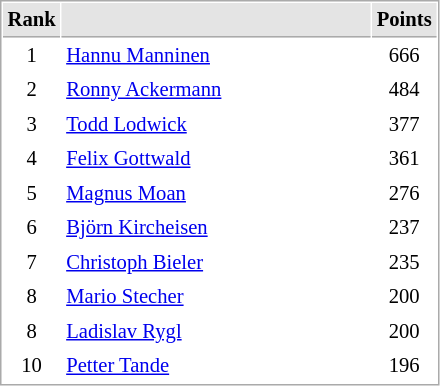<table cellspacing="1" cellpadding="3" style="border:1px solid #AAAAAA;font-size:86%">
<tr bgcolor="#E4E4E4">
<th style="border-bottom:1px solid #AAAAAA" width=10>Rank</th>
<th style="border-bottom:1px solid #AAAAAA" width=200></th>
<th style="border-bottom:1px solid #AAAAAA" width=20>Points</th>
</tr>
<tr align="center">
<td>1</td>
<td align="left"> <a href='#'>Hannu Manninen</a></td>
<td>666</td>
</tr>
<tr align="center">
<td>2</td>
<td align="left"> <a href='#'>Ronny Ackermann</a></td>
<td>484</td>
</tr>
<tr align="center">
<td>3</td>
<td align="left"> <a href='#'>Todd Lodwick</a></td>
<td>377</td>
</tr>
<tr align="center">
<td>4</td>
<td align="left"> <a href='#'>Felix Gottwald</a></td>
<td>361</td>
</tr>
<tr align="center">
<td>5</td>
<td align="left"> <a href='#'>Magnus Moan</a></td>
<td>276</td>
</tr>
<tr align="center">
<td>6</td>
<td align="left"> <a href='#'>Björn Kircheisen</a></td>
<td>237</td>
</tr>
<tr align="center">
<td>7</td>
<td align="left"> <a href='#'>Christoph Bieler</a></td>
<td>235</td>
</tr>
<tr align="center">
<td>8</td>
<td align="left"> <a href='#'>Mario Stecher</a></td>
<td>200</td>
</tr>
<tr align="center">
<td>8</td>
<td align="left"> <a href='#'>Ladislav Rygl</a></td>
<td>200</td>
</tr>
<tr align="center">
<td>10</td>
<td align="left"> <a href='#'>Petter Tande</a></td>
<td>196</td>
</tr>
</table>
